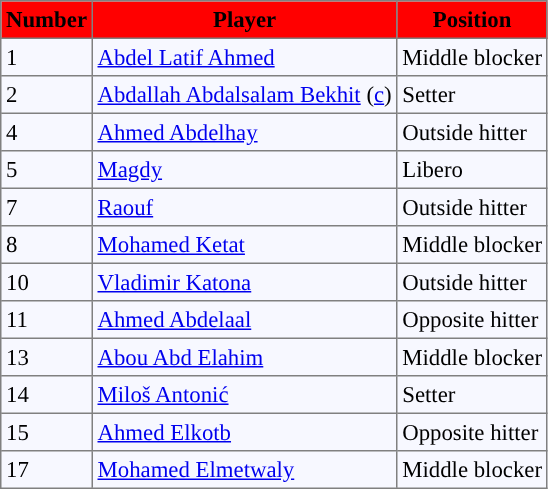<table bgcolor="#f7f8ff" cellpadding="3" cellspacing="0" border="1" style="font-size: 95%; border: gray solid 1px; border-collapse: collapse;">
<tr bgcolor="#ff0000">
<td align=center><strong>Number</strong></td>
<td align=center><strong>Player</strong></td>
<td align=center><strong>Position</strong></td>
</tr>
<tr align="left">
<td>1</td>
<td> <a href='#'>Abdel Latif Ahmed</a></td>
<td>Middle blocker</td>
</tr>
<tr align=left>
<td>2</td>
<td> <a href='#'>Abdallah Abdalsalam Bekhit</a> (<a href='#'>c</a>)</td>
<td>Setter</td>
</tr>
<tr align="left">
<td>4</td>
<td> <a href='#'>Ahmed Abdelhay</a></td>
<td>Outside hitter</td>
</tr>
<tr align="left">
<td>5</td>
<td> <a href='#'>Magdy</a></td>
<td>Libero</td>
</tr>
<tr align="left">
<td>7</td>
<td> <a href='#'>Raouf</a></td>
<td>Outside hitter</td>
</tr>
<tr align="left">
<td>8</td>
<td> <a href='#'>Mohamed Ketat</a></td>
<td>Middle blocker</td>
</tr>
<tr align="left">
<td>10</td>
<td> <a href='#'>Vladimir Katona</a></td>
<td>Outside hitter</td>
</tr>
<tr align="left">
<td>11</td>
<td> <a href='#'>Ahmed Abdelaal</a></td>
<td>Opposite hitter</td>
</tr>
<tr align="left">
<td>13</td>
<td> <a href='#'>Abou Abd Elahim</a></td>
<td>Middle blocker</td>
</tr>
<tr align="left">
<td>14</td>
<td> <a href='#'>Miloš Antonić</a></td>
<td>Setter</td>
</tr>
<tr align="left">
<td>15</td>
<td> <a href='#'>Ahmed Elkotb</a></td>
<td>Opposite hitter</td>
</tr>
<tr align="left">
<td>17</td>
<td> <a href='#'>Mohamed Elmetwaly</a></td>
<td>Middle blocker</td>
</tr>
</table>
